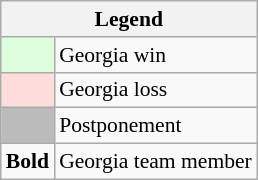<table class="wikitable" style="font-size:90%">
<tr>
<th colspan="2">Legend</th>
</tr>
<tr>
<td bgcolor="#ddffdd"> </td>
<td>Georgia win</td>
</tr>
<tr>
<td bgcolor="#ffdddd"> </td>
<td>Georgia loss</td>
</tr>
<tr>
<td bgcolor="#bbbbbb"> </td>
<td>Postponement</td>
</tr>
<tr>
<td><strong>Bold</strong></td>
<td>Georgia team member</td>
</tr>
</table>
